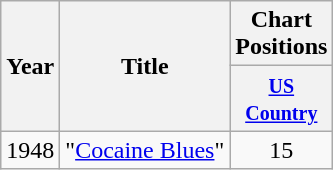<table class="wikitable">
<tr>
<th rowspan="2">Year</th>
<th rowspan="2">Title</th>
<th>Chart Positions</th>
</tr>
<tr>
<th width="50"><small><a href='#'>US Country</a></small></th>
</tr>
<tr>
<td>1948</td>
<td>"<a href='#'>Cocaine Blues</a>"</td>
<td align="center">15</td>
</tr>
</table>
